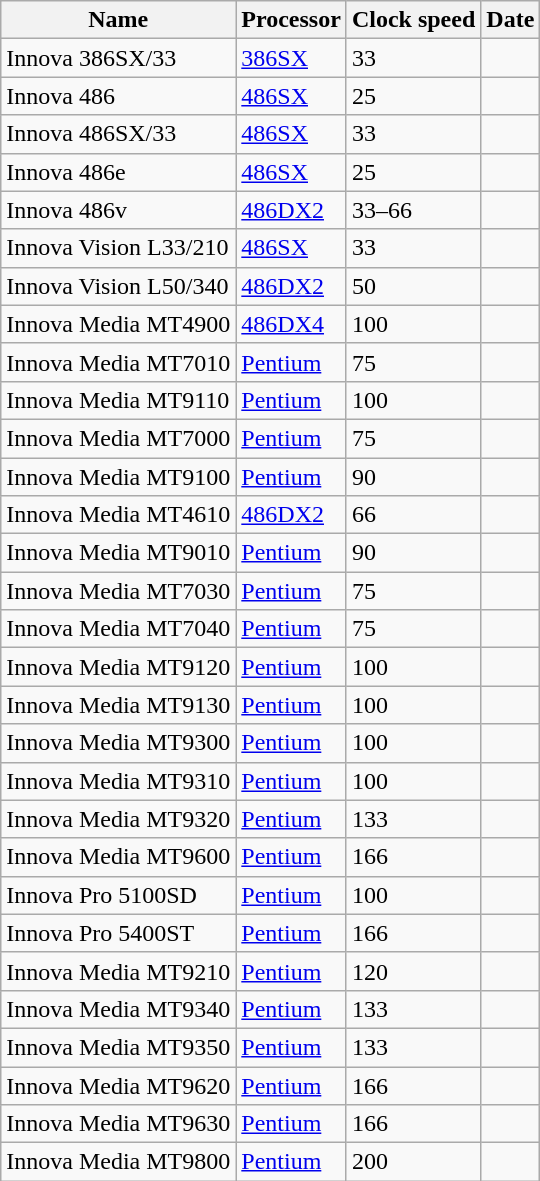<table class="wikitable sortable">
<tr>
<th>Name</th>
<th>Processor</th>
<th>Clock speed<br></th>
<th>Date</th>
</tr>
<tr>
<td>Innova 386SX/33</td>
<td><a href='#'>386SX</a></td>
<td>33</td>
<td></td>
</tr>
<tr>
<td>Innova 486</td>
<td><a href='#'>486SX</a></td>
<td>25</td>
<td></td>
</tr>
<tr>
<td>Innova 486SX/33</td>
<td><a href='#'>486SX</a></td>
<td>33</td>
<td></td>
</tr>
<tr>
<td>Innova 486e</td>
<td><a href='#'>486SX</a></td>
<td>25</td>
<td></td>
</tr>
<tr>
<td>Innova 486v</td>
<td><a href='#'>486DX2</a></td>
<td>33–66</td>
<td></td>
</tr>
<tr>
<td>Innova Vision L33/210</td>
<td><a href='#'>486SX</a></td>
<td>33</td>
<td></td>
</tr>
<tr>
<td>Innova Vision L50/340</td>
<td><a href='#'>486DX2</a></td>
<td>50</td>
<td></td>
</tr>
<tr>
<td>Innova Media MT4900</td>
<td><a href='#'>486DX4</a></td>
<td>100</td>
<td></td>
</tr>
<tr>
<td>Innova Media MT7010</td>
<td><a href='#'>Pentium</a></td>
<td>75</td>
<td></td>
</tr>
<tr>
<td>Innova Media MT9110</td>
<td><a href='#'>Pentium</a></td>
<td>100</td>
<td></td>
</tr>
<tr>
<td>Innova Media MT7000</td>
<td><a href='#'>Pentium</a></td>
<td>75</td>
<td></td>
</tr>
<tr>
<td>Innova Media MT9100</td>
<td><a href='#'>Pentium</a></td>
<td>90</td>
<td></td>
</tr>
<tr>
<td>Innova Media MT4610</td>
<td><a href='#'>486DX2</a></td>
<td>66</td>
<td></td>
</tr>
<tr>
<td>Innova Media MT9010</td>
<td><a href='#'>Pentium</a></td>
<td>90</td>
<td></td>
</tr>
<tr>
<td>Innova Media MT7030</td>
<td><a href='#'>Pentium</a></td>
<td>75</td>
<td></td>
</tr>
<tr>
<td>Innova Media MT7040</td>
<td><a href='#'>Pentium</a></td>
<td>75</td>
<td></td>
</tr>
<tr>
<td>Innova Media MT9120</td>
<td><a href='#'>Pentium</a></td>
<td>100</td>
<td></td>
</tr>
<tr>
<td>Innova Media MT9130</td>
<td><a href='#'>Pentium</a></td>
<td>100</td>
<td></td>
</tr>
<tr>
<td>Innova Media MT9300</td>
<td><a href='#'>Pentium</a></td>
<td>100</td>
<td></td>
</tr>
<tr>
<td>Innova Media MT9310</td>
<td><a href='#'>Pentium</a></td>
<td>100</td>
<td></td>
</tr>
<tr>
<td>Innova Media MT9320</td>
<td><a href='#'>Pentium</a></td>
<td>133</td>
<td></td>
</tr>
<tr>
<td>Innova Media MT9600</td>
<td><a href='#'>Pentium</a></td>
<td>166</td>
<td></td>
</tr>
<tr>
<td>Innova Pro 5100SD</td>
<td><a href='#'>Pentium</a></td>
<td>100</td>
<td></td>
</tr>
<tr>
<td>Innova Pro 5400ST</td>
<td><a href='#'>Pentium</a></td>
<td>166</td>
<td></td>
</tr>
<tr>
<td>Innova Media MT9210</td>
<td><a href='#'>Pentium</a></td>
<td>120</td>
<td></td>
</tr>
<tr>
<td>Innova Media MT9340</td>
<td><a href='#'>Pentium</a></td>
<td>133</td>
<td></td>
</tr>
<tr>
<td>Innova Media MT9350</td>
<td><a href='#'>Pentium</a></td>
<td>133</td>
<td></td>
</tr>
<tr>
<td>Innova Media MT9620</td>
<td><a href='#'>Pentium</a></td>
<td>166</td>
<td></td>
</tr>
<tr>
<td>Innova Media MT9630</td>
<td><a href='#'>Pentium</a></td>
<td>166</td>
<td></td>
</tr>
<tr>
<td>Innova Media MT9800</td>
<td><a href='#'>Pentium</a></td>
<td>200</td>
<td></td>
</tr>
</table>
